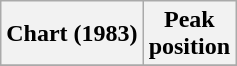<table class="wikitable sortable plainrowheaders">
<tr>
<th>Chart (1983)</th>
<th>Peak<br>position</th>
</tr>
<tr>
</tr>
</table>
